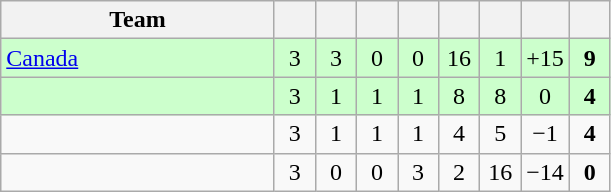<table class="wikitable" style="text-align: center;">
<tr>
<th width="175">Team</th>
<th width="20"></th>
<th width="20"></th>
<th width="20"></th>
<th width="20"></th>
<th width="20"></th>
<th width="20"></th>
<th width="20"></th>
<th width="20"></th>
</tr>
<tr style="background:#cfc;">
<td align=left> <a href='#'>Canada</a></td>
<td>3</td>
<td>3</td>
<td>0</td>
<td>0</td>
<td>16</td>
<td>1</td>
<td>+15</td>
<td><strong>9</strong></td>
</tr>
<tr style="background:#cfc;">
<td align=left></td>
<td>3</td>
<td>1</td>
<td>1</td>
<td>1</td>
<td>8</td>
<td>8</td>
<td>0</td>
<td><strong>4</strong></td>
</tr>
<tr>
<td align=left></td>
<td>3</td>
<td>1</td>
<td>1</td>
<td>1</td>
<td>4</td>
<td>5</td>
<td>−1</td>
<td><strong>4</strong></td>
</tr>
<tr>
<td align=left></td>
<td>3</td>
<td>0</td>
<td>0</td>
<td>3</td>
<td>2</td>
<td>16</td>
<td>−14</td>
<td><strong>0</strong></td>
</tr>
</table>
